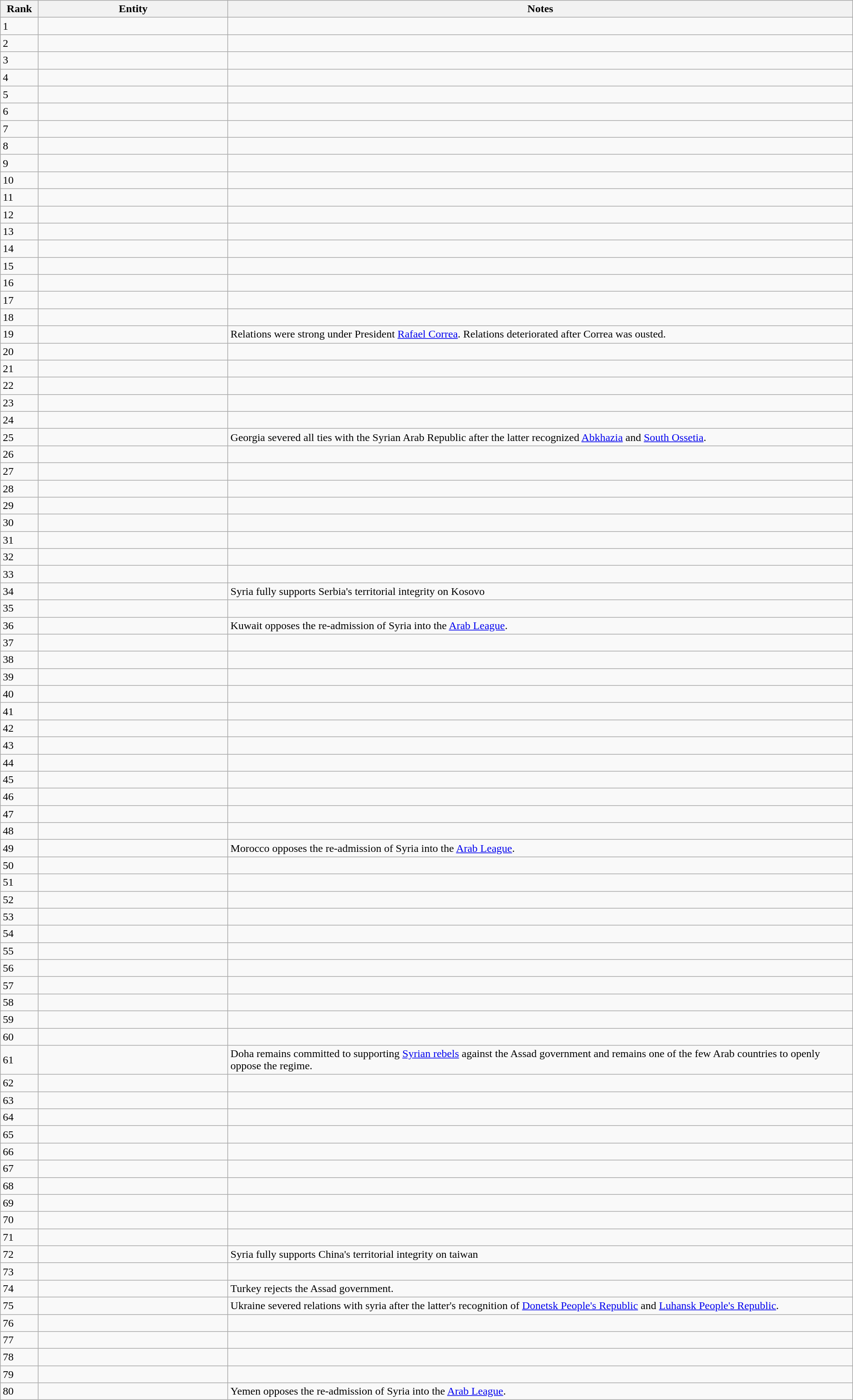<table class="wikitable sortable" style="width:100%">
<tr>
<th style="width:3%;">Rank</th>
<th style="width:17%;">Entity</th>
<th style="width:56%;" class="unsortable">Notes</th>
</tr>
<tr>
<td>1</td>
<td></td>
<td></td>
</tr>
<tr>
<td>2</td>
<td></td>
<td></td>
</tr>
<tr>
<td>3</td>
<td></td>
<td></td>
</tr>
<tr>
<td>4</td>
<td></td>
<td></td>
</tr>
<tr>
<td>5</td>
<td></td>
<td></td>
</tr>
<tr>
<td>6</td>
<td></td>
<td></td>
</tr>
<tr>
<td>7</td>
<td></td>
<td></td>
</tr>
<tr>
<td>8</td>
<td></td>
<td></td>
</tr>
<tr>
<td>9</td>
<td></td>
<td></td>
</tr>
<tr>
<td>10</td>
<td></td>
<td></td>
</tr>
<tr>
<td>11</td>
<td></td>
<td></td>
</tr>
<tr>
<td>12</td>
<td></td>
<td></td>
</tr>
<tr>
<td>13</td>
<td></td>
<td></td>
</tr>
<tr>
<td>14</td>
<td></td>
<td></td>
</tr>
<tr>
<td>15</td>
<td></td>
<td></td>
</tr>
<tr>
<td>16</td>
<td></td>
<td></td>
</tr>
<tr>
<td>17</td>
<td></td>
<td></td>
</tr>
<tr>
<td>18</td>
<td></td>
<td></td>
</tr>
<tr>
<td>19</td>
<td></td>
<td>Relations were strong under President <a href='#'>Rafael Correa</a>. Relations deteriorated after Correa was ousted.</td>
</tr>
<tr>
<td>20</td>
<td></td>
<td></td>
</tr>
<tr>
<td>21</td>
<td></td>
<td></td>
</tr>
<tr>
<td>22</td>
<td></td>
<td></td>
</tr>
<tr>
<td>23</td>
<td></td>
<td></td>
</tr>
<tr>
<td>24</td>
<td></td>
<td></td>
</tr>
<tr>
<td>25</td>
<td></td>
<td>Georgia severed all ties with the Syrian Arab Republic after the latter recognized <a href='#'>Abkhazia</a> and <a href='#'>South Ossetia</a>.</td>
</tr>
<tr>
<td>26</td>
<td></td>
<td></td>
</tr>
<tr>
<td>27</td>
<td></td>
<td></td>
</tr>
<tr>
<td>28</td>
<td></td>
<td></td>
</tr>
<tr>
<td>29</td>
<td></td>
<td></td>
</tr>
<tr>
<td>30</td>
<td></td>
<td></td>
</tr>
<tr>
<td>31</td>
<td></td>
<td></td>
</tr>
<tr>
<td>32</td>
<td></td>
<td></td>
</tr>
<tr>
<td>33</td>
<td></td>
<td></td>
</tr>
<tr>
<td>34</td>
<td></td>
<td>Syria fully supports Serbia's territorial integrity on Kosovo</td>
</tr>
<tr>
<td>35</td>
<td></td>
<td></td>
</tr>
<tr>
<td>36</td>
<td></td>
<td>Kuwait opposes the re-admission of Syria into the <a href='#'>Arab League</a>.</td>
</tr>
<tr>
<td>37</td>
<td></td>
<td></td>
</tr>
<tr>
<td>38</td>
<td></td>
<td></td>
</tr>
<tr>
<td>39</td>
<td></td>
<td></td>
</tr>
<tr>
<td>40</td>
<td></td>
<td></td>
</tr>
<tr>
<td>41</td>
<td></td>
<td></td>
</tr>
<tr>
<td>42</td>
<td></td>
<td></td>
</tr>
<tr>
<td>43</td>
<td></td>
<td></td>
</tr>
<tr>
<td>44</td>
<td></td>
<td></td>
</tr>
<tr>
<td>45</td>
<td></td>
<td></td>
</tr>
<tr>
<td>46</td>
<td></td>
<td></td>
</tr>
<tr>
<td>47</td>
<td></td>
<td></td>
</tr>
<tr>
<td>48</td>
<td></td>
<td></td>
</tr>
<tr>
<td>49</td>
<td></td>
<td>Morocco opposes the re-admission of Syria into the <a href='#'>Arab League</a>.</td>
</tr>
<tr>
<td>50</td>
<td></td>
<td></td>
</tr>
<tr>
<td>51</td>
<td></td>
<td></td>
</tr>
<tr>
<td>52</td>
<td></td>
<td></td>
</tr>
<tr>
<td>53</td>
<td></td>
<td></td>
</tr>
<tr>
<td>54</td>
<td></td>
<td></td>
</tr>
<tr>
<td>55</td>
<td></td>
<td></td>
</tr>
<tr>
<td>56</td>
<td></td>
<td></td>
</tr>
<tr>
<td>57</td>
<td></td>
<td></td>
</tr>
<tr>
<td>58</td>
<td></td>
<td></td>
</tr>
<tr>
<td>59</td>
<td></td>
<td></td>
</tr>
<tr>
<td>60</td>
<td></td>
<td></td>
</tr>
<tr>
<td>61</td>
<td></td>
<td>Doha remains committed to supporting <a href='#'>Syrian rebels</a> against the Assad government and remains one of the few Arab countries to openly oppose the regime.</td>
</tr>
<tr>
<td>62</td>
<td></td>
<td></td>
</tr>
<tr>
<td>63</td>
<td></td>
<td></td>
</tr>
<tr>
<td>64</td>
<td></td>
<td></td>
</tr>
<tr>
<td>65</td>
<td></td>
<td></td>
</tr>
<tr>
<td>66</td>
<td></td>
<td></td>
</tr>
<tr>
<td>67</td>
<td></td>
<td></td>
</tr>
<tr>
<td>68</td>
<td></td>
<td></td>
</tr>
<tr>
<td>69</td>
<td></td>
<td></td>
</tr>
<tr>
<td>70</td>
<td></td>
<td></td>
</tr>
<tr>
<td>71</td>
<td></td>
<td></td>
</tr>
<tr>
<td>72</td>
<td></td>
<td>Syria fully supports China's territorial integrity on taiwan</td>
</tr>
<tr>
<td>73</td>
<td></td>
<td></td>
</tr>
<tr>
<td>74</td>
<td></td>
<td>Turkey rejects the Assad government.</td>
</tr>
<tr>
<td>75</td>
<td></td>
<td>Ukraine severed relations with syria after the latter's recognition of <a href='#'>Donetsk People's Republic</a> and <a href='#'>Luhansk People's Republic</a>.</td>
</tr>
<tr>
<td>76</td>
<td></td>
<td></td>
</tr>
<tr>
<td>77</td>
<td></td>
<td></td>
</tr>
<tr>
<td>78</td>
<td></td>
<td></td>
</tr>
<tr>
<td>79</td>
<td></td>
<td></td>
</tr>
<tr>
<td>80</td>
<td></td>
<td>Yemen opposes the re-admission of Syria into the <a href='#'>Arab League</a>.</td>
</tr>
</table>
